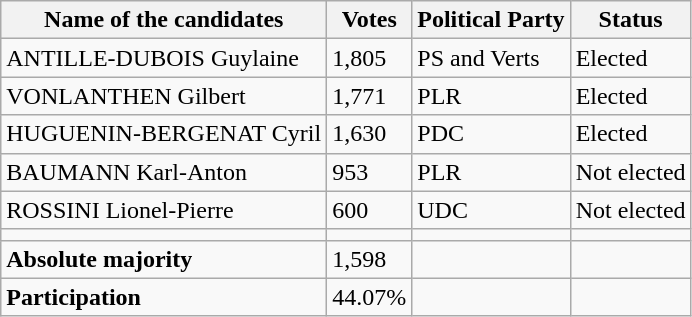<table class="wikitable">
<tr>
<th>Name of the candidates</th>
<th>Votes</th>
<th>Political Party</th>
<th>Status</th>
</tr>
<tr>
<td>ANTILLE-DUBOIS Guylaine</td>
<td>1,805</td>
<td>PS and Verts</td>
<td>Elected</td>
</tr>
<tr>
<td>VONLANTHEN Gilbert</td>
<td>1,771</td>
<td>PLR</td>
<td>Elected</td>
</tr>
<tr>
<td>HUGUENIN-BERGENAT Cyril</td>
<td>1,630</td>
<td>PDC</td>
<td>Elected</td>
</tr>
<tr>
<td>BAUMANN Karl-Anton</td>
<td>953</td>
<td>PLR</td>
<td>Not elected</td>
</tr>
<tr>
<td>ROSSINI Lionel-Pierre</td>
<td>600</td>
<td>UDC</td>
<td>Not elected</td>
</tr>
<tr>
<td></td>
<td></td>
<td></td>
<td></td>
</tr>
<tr>
<td><strong>Absolute majority</strong></td>
<td>1,598</td>
<td></td>
<td></td>
</tr>
<tr>
<td><strong>Participation</strong></td>
<td>44.07%</td>
<td></td>
<td></td>
</tr>
</table>
